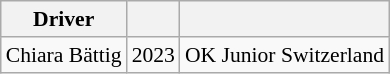<table class="wikitable sortable" style="font-size: 90%;">
<tr>
<th>Driver</th>
<th></th>
<th></th>
</tr>
<tr>
<td> Chiara Bättig</td>
<td align=center>2023</td>
<td>OK Junior Switzerland</td>
</tr>
</table>
